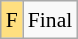<table class="wikitable" style="margin:0.5em auto; font-size:90%; line-height:1.25em;">
<tr>
<td bgcolor="#FFDF80" align=center>F</td>
<td>Final</td>
</tr>
</table>
